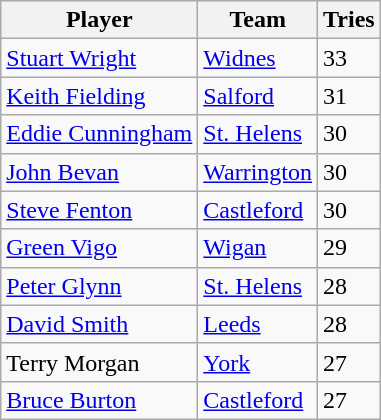<table class="wikitable" style="text-align:left;">
<tr>
<th>Player</th>
<th>Team</th>
<th>Tries</th>
</tr>
<tr>
<td><a href='#'>Stuart Wright</a></td>
<td><a href='#'>Widnes</a></td>
<td>33</td>
</tr>
<tr>
<td><a href='#'>Keith Fielding</a></td>
<td><a href='#'>Salford</a></td>
<td>31</td>
</tr>
<tr>
<td><a href='#'>Eddie Cunningham</a></td>
<td><a href='#'>St. Helens</a></td>
<td>30</td>
</tr>
<tr>
<td><a href='#'>John Bevan</a></td>
<td><a href='#'>Warrington</a></td>
<td>30</td>
</tr>
<tr>
<td><a href='#'>Steve Fenton</a></td>
<td><a href='#'>Castleford</a></td>
<td>30</td>
</tr>
<tr>
<td><a href='#'>Green Vigo</a></td>
<td><a href='#'>Wigan</a></td>
<td>29</td>
</tr>
<tr>
<td><a href='#'>Peter Glynn</a></td>
<td><a href='#'>St. Helens</a></td>
<td>28</td>
</tr>
<tr>
<td><a href='#'>David Smith</a></td>
<td><a href='#'>Leeds</a></td>
<td>28</td>
</tr>
<tr>
<td>Terry Morgan</td>
<td><a href='#'>York</a></td>
<td>27</td>
</tr>
<tr>
<td><a href='#'>Bruce Burton</a></td>
<td><a href='#'>Castleford</a></td>
<td>27</td>
</tr>
</table>
